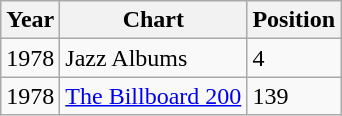<table class="wikitable" border="1">
<tr>
<th>Year</th>
<th>Chart</th>
<th>Position</th>
</tr>
<tr>
<td>1978</td>
<td>Jazz Albums</td>
<td>4</td>
</tr>
<tr>
<td>1978</td>
<td><a href='#'>The Billboard 200</a></td>
<td>139</td>
</tr>
</table>
